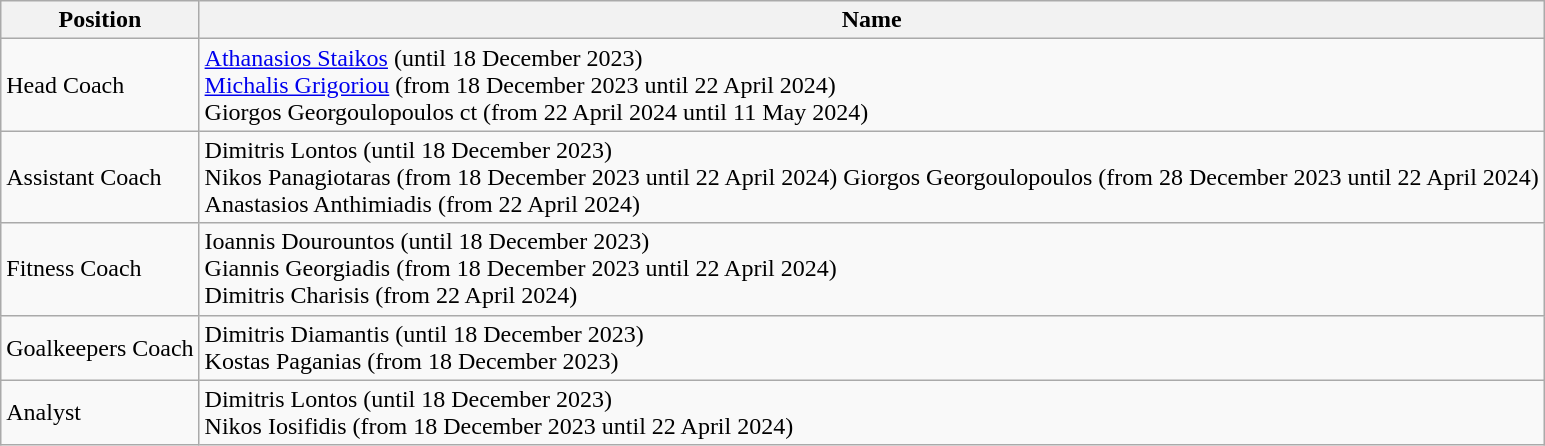<table class="wikitable">
<tr>
<th>Position</th>
<th>Name</th>
</tr>
<tr>
<td>Head Coach</td>
<td><a href='#'>Athanasios Staikos</a> (until 18 December 2023)<br><a href='#'>Michalis Grigoriou</a> (from 18 December 2023 until 22 April 2024)<br>Giorgos Georgoulopoulos ct (from 22 April 2024 until 11 May 2024)</td>
</tr>
<tr>
<td>Assistant Coach</td>
<td>Dimitris Lontos (until 18 December 2023)<br>Nikos Panagiotaras (from 18 December 2023 until 22 April 2024)
Giorgos Georgoulopoulos (from 28 December 2023 until 22 April 2024)<br>Anastasios Anthimiadis (from 22 April 2024)</td>
</tr>
<tr>
<td>Fitness Coach</td>
<td>Ioannis Dourountos (until 18 December 2023)<br>Giannis Georgiadis (from 18 December 2023 until 22 April 2024)<br>Dimitris Charisis (from 22 April 2024)</td>
</tr>
<tr>
<td>Goalkeepers Coach</td>
<td>Dimitris Diamantis (until 18 December 2023)<br>Kostas Paganias (from 18 December 2023)</td>
</tr>
<tr>
<td>Analyst</td>
<td>Dimitris Lontos (until 18 December 2023)<br>Nikos Iosifidis (from 18 December 2023 until 22 April 2024)</td>
</tr>
</table>
